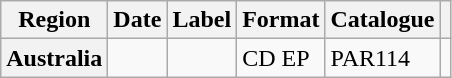<table class="wikitable plainrowheaders">
<tr>
<th>Region</th>
<th>Date</th>
<th>Label</th>
<th>Format</th>
<th>Catalogue</th>
<th></th>
</tr>
<tr>
<th scope="row">Australia</th>
<td></td>
<td></td>
<td>CD EP</td>
<td>PAR114</td>
<td></td>
</tr>
</table>
